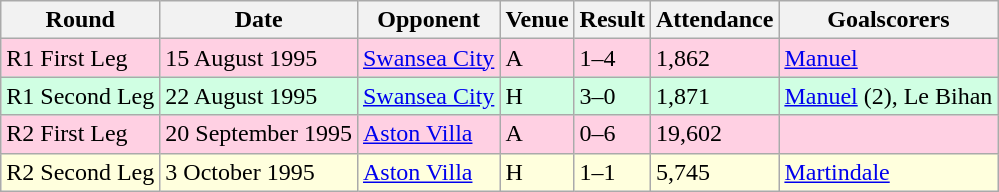<table class="wikitable">
<tr>
<th>Round</th>
<th>Date</th>
<th>Opponent</th>
<th>Venue</th>
<th>Result</th>
<th>Attendance</th>
<th>Goalscorers</th>
</tr>
<tr style="background-color: #ffd0e3;">
<td>R1 First Leg</td>
<td>15 August 1995</td>
<td><a href='#'>Swansea City</a></td>
<td>A</td>
<td>1–4</td>
<td>1,862</td>
<td><a href='#'>Manuel</a></td>
</tr>
<tr style="background-color: #d0ffe3;">
<td>R1 Second Leg</td>
<td>22 August 1995</td>
<td><a href='#'>Swansea City</a></td>
<td>H</td>
<td>3–0</td>
<td>1,871</td>
<td><a href='#'>Manuel</a> (2), Le Bihan</td>
</tr>
<tr style="background-color: #ffd0e3;">
<td>R2 First Leg</td>
<td>20 September 1995</td>
<td><a href='#'>Aston Villa</a></td>
<td>A</td>
<td>0–6</td>
<td>19,602</td>
<td></td>
</tr>
<tr style="background-color: #ffffdd;">
<td>R2 Second Leg</td>
<td>3 October 1995</td>
<td><a href='#'>Aston Villa</a></td>
<td>H</td>
<td>1–1</td>
<td>5,745</td>
<td><a href='#'>Martindale</a></td>
</tr>
</table>
